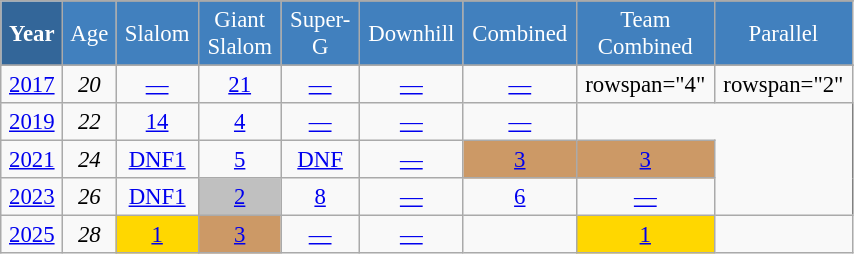<table class="wikitable" style="font-size:95%; text-align:center; border:grey solid 1px; border-collapse:collapse;" width="45%">
<tr style="background-color:#369; color:white;">
<td rowspan="2" colspan="1" width="4%"><strong>Year</strong></td>
</tr>
<tr style="background-color:#4180be; color:white;">
<td width="3%">Age</td>
<td width="5%">Slalom</td>
<td width="5%">Giant<br>Slalom</td>
<td width="5%">Super-G</td>
<td width="5%">Downhill</td>
<td width="5%">Combined</td>
<td width="5%">Team<br>Combined</td>
<td width="5%">Parallel</td>
</tr>
<tr style="background-color:#8CB2D8; color:white;">
</tr>
<tr>
<td><a href='#'>2017</a></td>
<td><em>20</em></td>
<td><a href='#'>—</a></td>
<td><a href='#'>21</a></td>
<td><a href='#'>—</a></td>
<td><a href='#'>—</a></td>
<td><a href='#'>—</a></td>
<td>rowspan="4" </td>
<td>rowspan="2" </td>
</tr>
<tr>
<td><a href='#'>2019</a></td>
<td><em>22</em></td>
<td><a href='#'>14</a></td>
<td><a href='#'>4</a></td>
<td><a href='#'>—</a></td>
<td><a href='#'>—</a></td>
<td><a href='#'>—</a></td>
</tr>
<tr>
<td><a href='#'>2021</a></td>
<td><em>24</em></td>
<td><a href='#'>DNF1</a></td>
<td><a href='#'>5</a></td>
<td><a href='#'>DNF</a></td>
<td><a href='#'>—</a></td>
<td style="background:#c96;"><a href='#'>3</a></td>
<td style="background:#c96;"><a href='#'>3</a></td>
</tr>
<tr>
<td><a href='#'>2023</a></td>
<td><em>26</em></td>
<td><a href='#'>DNF1</a></td>
<td style="background:silver;"><a href='#'>2</a></td>
<td><a href='#'>8</a></td>
<td><a href='#'>—</a></td>
<td><a href='#'>6</a></td>
<td><a href='#'>—</a></td>
</tr>
<tr>
<td><a href='#'>2025</a></td>
<td><em>28</em></td>
<td style="background:gold;"><a href='#'>1</a></td>
<td style="background:#c96;"><a href='#'>3</a></td>
<td><a href='#'>—</a></td>
<td><a href='#'>—</a></td>
<td></td>
<td style="background:gold;"><a href='#'>1</a></td>
<td></td>
</tr>
</table>
